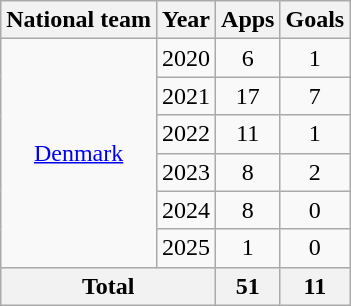<table class=wikitable style=text-align:center>
<tr>
<th>National team</th>
<th>Year</th>
<th>Apps</th>
<th>Goals</th>
</tr>
<tr>
<td rowspan="6"><a href='#'>Denmark</a></td>
<td>2020</td>
<td>6</td>
<td>1</td>
</tr>
<tr>
<td>2021</td>
<td>17</td>
<td>7</td>
</tr>
<tr>
<td>2022</td>
<td>11</td>
<td>1</td>
</tr>
<tr>
<td>2023</td>
<td>8</td>
<td>2</td>
</tr>
<tr>
<td>2024</td>
<td>8</td>
<td>0</td>
</tr>
<tr>
<td>2025</td>
<td>1</td>
<td>0</td>
</tr>
<tr>
<th colspan="2">Total</th>
<th>51</th>
<th>11</th>
</tr>
</table>
